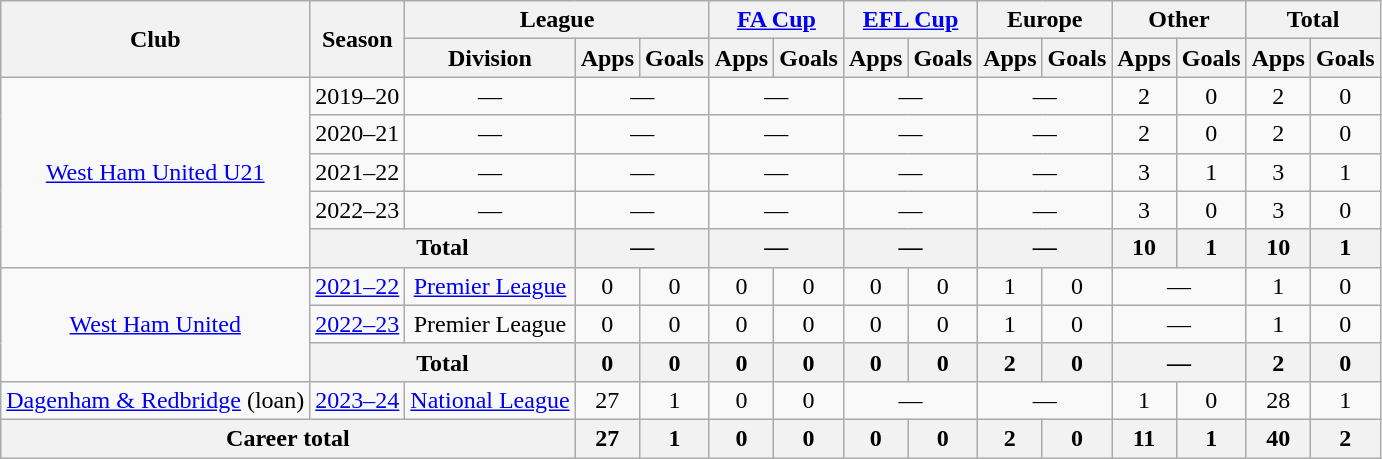<table class=wikitable style=text-align:center>
<tr>
<th rowspan=2>Club</th>
<th rowspan=2>Season</th>
<th colspan=3>League</th>
<th colspan=2><a href='#'>FA Cup</a></th>
<th colspan=2><a href='#'>EFL Cup</a></th>
<th colspan=2>Europe</th>
<th colspan=2>Other</th>
<th colspan=2>Total</th>
</tr>
<tr>
<th>Division</th>
<th>Apps</th>
<th>Goals</th>
<th>Apps</th>
<th>Goals</th>
<th>Apps</th>
<th>Goals</th>
<th>Apps</th>
<th>Goals</th>
<th>Apps</th>
<th>Goals</th>
<th>Apps</th>
<th>Goals</th>
</tr>
<tr>
<td rowspan=5><a href='#'>West Ham United U21</a></td>
<td>2019–20</td>
<td colspan=1>—</td>
<td colspan=2>—</td>
<td colspan=2>—</td>
<td colspan=2>—</td>
<td colspan=2>—</td>
<td>2</td>
<td>0</td>
<td>2</td>
<td>0</td>
</tr>
<tr>
<td>2020–21</td>
<td colspan=1>—</td>
<td colspan=2>—</td>
<td colspan=2>—</td>
<td colspan=2>—</td>
<td colspan=2>—</td>
<td>2</td>
<td>0</td>
<td>2</td>
<td>0</td>
</tr>
<tr>
<td>2021–22</td>
<td colspan=1>—</td>
<td colspan=2>—</td>
<td colspan=2>—</td>
<td colspan=2>—</td>
<td colspan=2>—</td>
<td>3</td>
<td>1</td>
<td>3</td>
<td>1</td>
</tr>
<tr>
<td>2022–23</td>
<td colspan=1>—</td>
<td colspan=2>—</td>
<td colspan=2>—</td>
<td colspan=2>—</td>
<td colspan=2>—</td>
<td>3</td>
<td>0</td>
<td>3</td>
<td>0</td>
</tr>
<tr>
<th colspan=2>Total</th>
<th colspan=2>—</th>
<th colspan=2>—</th>
<th colspan=2>—</th>
<th colspan=2>—</th>
<th>10</th>
<th>1</th>
<th>10</th>
<th>1</th>
</tr>
<tr>
<td rowspan=3><a href='#'>West Ham United</a></td>
<td><a href='#'>2021–22</a></td>
<td><a href='#'>Premier League</a></td>
<td>0</td>
<td>0</td>
<td>0</td>
<td>0</td>
<td>0</td>
<td>0</td>
<td>1</td>
<td>0</td>
<td colspan=2>—</td>
<td>1</td>
<td>0</td>
</tr>
<tr>
<td><a href='#'>2022–23</a></td>
<td>Premier League</td>
<td>0</td>
<td>0</td>
<td>0</td>
<td>0</td>
<td>0</td>
<td>0</td>
<td>1</td>
<td>0</td>
<td colspan=2>—</td>
<td>1</td>
<td>0</td>
</tr>
<tr>
<th colspan=2>Total</th>
<th>0</th>
<th>0</th>
<th>0</th>
<th>0</th>
<th>0</th>
<th>0</th>
<th>2</th>
<th>0</th>
<th colspan=2>—</th>
<th>2</th>
<th>0</th>
</tr>
<tr>
<td><a href='#'>Dagenham & Redbridge</a> (loan)</td>
<td><a href='#'>2023–24</a></td>
<td><a href='#'>National League</a></td>
<td>27</td>
<td>1</td>
<td>0</td>
<td>0</td>
<td colspan=2>—</td>
<td colspan=2>—</td>
<td>1</td>
<td>0</td>
<td>28</td>
<td>1</td>
</tr>
<tr>
<th colspan=3>Career total</th>
<th>27</th>
<th>1</th>
<th>0</th>
<th>0</th>
<th>0</th>
<th>0</th>
<th>2</th>
<th>0</th>
<th>11</th>
<th>1</th>
<th>40</th>
<th>2</th>
</tr>
</table>
